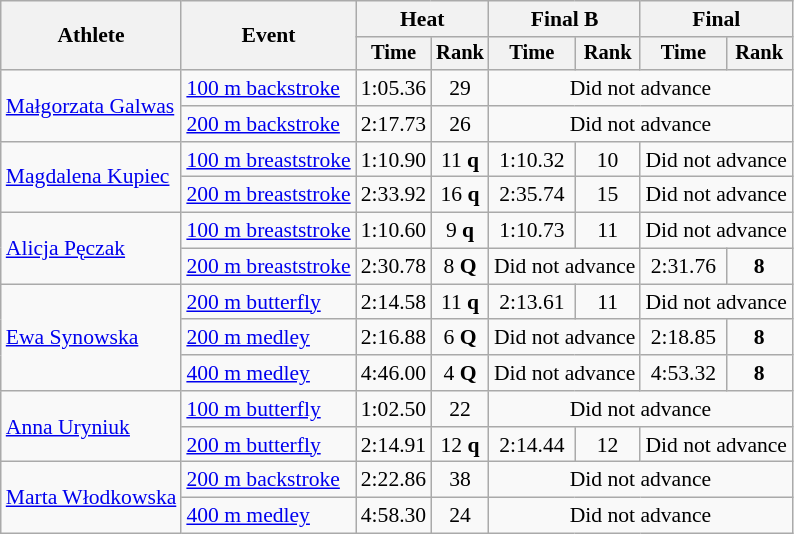<table class=wikitable style="font-size:90%">
<tr>
<th rowspan="2">Athlete</th>
<th rowspan="2">Event</th>
<th colspan="2">Heat</th>
<th colspan="2">Final B</th>
<th colspan="2">Final</th>
</tr>
<tr style="font-size:95%">
<th>Time</th>
<th>Rank</th>
<th>Time</th>
<th>Rank</th>
<th>Time</th>
<th>Rank</th>
</tr>
<tr align=center>
<td align=left rowspan=2><a href='#'>Małgorzata Galwas</a></td>
<td align=left><a href='#'>100 m backstroke</a></td>
<td>1:05.36</td>
<td>29</td>
<td colspan=4>Did not advance</td>
</tr>
<tr align=center>
<td align=left><a href='#'>200 m backstroke</a></td>
<td>2:17.73</td>
<td>26</td>
<td colspan=4>Did not advance</td>
</tr>
<tr align=center>
<td align=left rowspan=2><a href='#'>Magdalena Kupiec</a></td>
<td align=left><a href='#'>100 m breaststroke</a></td>
<td>1:10.90</td>
<td>11 <strong>q</strong></td>
<td>1:10.32</td>
<td>10</td>
<td colspan=2>Did not advance</td>
</tr>
<tr align=center>
<td align=left><a href='#'>200 m breaststroke</a></td>
<td>2:33.92</td>
<td>16 <strong>q</strong></td>
<td>2:35.74</td>
<td>15</td>
<td colspan=2>Did not advance</td>
</tr>
<tr align=center>
<td align=left rowspan=2><a href='#'>Alicja Pęczak</a></td>
<td align=left><a href='#'>100 m breaststroke</a></td>
<td>1:10.60</td>
<td>9 <strong>q</strong></td>
<td>1:10.73</td>
<td>11</td>
<td colspan=2>Did not advance</td>
</tr>
<tr align=center>
<td align=left><a href='#'>200 m breaststroke</a></td>
<td>2:30.78</td>
<td>8 <strong>Q</strong></td>
<td colspan=2>Did not advance</td>
<td>2:31.76</td>
<td><strong>8</strong></td>
</tr>
<tr align=center>
<td align=left rowspan=3><a href='#'>Ewa Synowska</a></td>
<td align=left><a href='#'>200 m butterfly</a></td>
<td>2:14.58</td>
<td>11 <strong>q</strong></td>
<td>2:13.61</td>
<td>11</td>
<td colspan=2>Did not advance</td>
</tr>
<tr align=center>
<td align=left><a href='#'>200 m medley</a></td>
<td>2:16.88</td>
<td>6 <strong>Q</strong></td>
<td colspan=2>Did not advance</td>
<td>2:18.85</td>
<td><strong>8</strong></td>
</tr>
<tr align=center>
<td align=left><a href='#'>400 m medley</a></td>
<td>4:46.00</td>
<td>4 <strong>Q</strong></td>
<td colspan=2>Did not advance</td>
<td>4:53.32</td>
<td><strong>8</strong></td>
</tr>
<tr align=center>
<td align=left rowspan=2><a href='#'>Anna Uryniuk</a></td>
<td align=left><a href='#'>100 m butterfly</a></td>
<td>1:02.50</td>
<td>22</td>
<td colspan=4>Did not advance</td>
</tr>
<tr align=center>
<td align=left><a href='#'>200 m butterfly</a></td>
<td>2:14.91</td>
<td>12 <strong>q</strong></td>
<td>2:14.44</td>
<td>12</td>
<td colspan=2>Did not advance</td>
</tr>
<tr align=center>
<td align=left rowspan=2><a href='#'>Marta Włodkowska</a></td>
<td align=left><a href='#'>200 m backstroke</a></td>
<td>2:22.86</td>
<td>38</td>
<td colspan=4>Did not advance</td>
</tr>
<tr align=center>
<td align=left><a href='#'>400 m medley</a></td>
<td>4:58.30</td>
<td>24</td>
<td colspan=4>Did not advance</td>
</tr>
</table>
